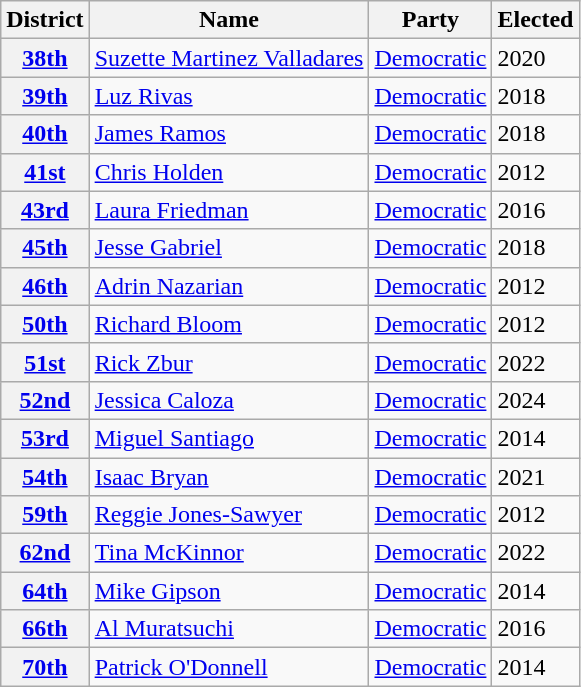<table class="wikitable" align=center>
<tr>
<th>District</th>
<th>Name</th>
<th>Party</th>
<th>Elected</th>
</tr>
<tr>
<th><a href='#'>38th</a></th>
<td><a href='#'>Suzette Martinez Valladares</a></td>
<td><a href='#'>Democratic</a></td>
<td>2020</td>
</tr>
<tr>
<th><a href='#'>39th</a></th>
<td><a href='#'>Luz Rivas</a></td>
<td><a href='#'>Democratic</a></td>
<td>2018</td>
</tr>
<tr>
<th><a href='#'>40th</a></th>
<td><a href='#'>James Ramos</a></td>
<td><a href='#'>Democratic</a></td>
<td>2018</td>
</tr>
<tr>
<th><a href='#'>41st</a></th>
<td><a href='#'>Chris Holden</a></td>
<td><a href='#'>Democratic</a></td>
<td>2012</td>
</tr>
<tr>
<th><a href='#'>43rd</a></th>
<td><a href='#'>Laura Friedman</a></td>
<td><a href='#'>Democratic</a></td>
<td>2016</td>
</tr>
<tr>
<th><a href='#'>45th</a></th>
<td><a href='#'>Jesse Gabriel</a></td>
<td><a href='#'>Democratic</a></td>
<td>2018</td>
</tr>
<tr>
<th><a href='#'>46th</a></th>
<td><a href='#'>Adrin Nazarian</a></td>
<td><a href='#'>Democratic</a></td>
<td>2012</td>
</tr>
<tr>
<th><a href='#'>50th</a></th>
<td><a href='#'>Richard Bloom</a></td>
<td><a href='#'>Democratic</a></td>
<td>2012</td>
</tr>
<tr>
<th><a href='#'>51st</a></th>
<td><a href='#'>Rick Zbur</a></td>
<td><a href='#'>Democratic</a></td>
<td>2022</td>
</tr>
<tr>
<th><a href='#'>52nd</a></th>
<td><a href='#'>Jessica Caloza</a></td>
<td><a href='#'>Democratic</a></td>
<td>2024</td>
</tr>
<tr>
<th><a href='#'>53rd</a></th>
<td><a href='#'>Miguel Santiago</a></td>
<td><a href='#'>Democratic</a></td>
<td>2014</td>
</tr>
<tr>
<th><a href='#'>54th</a></th>
<td><a href='#'>Isaac Bryan</a></td>
<td><a href='#'>Democratic</a></td>
<td>2021</td>
</tr>
<tr>
<th><a href='#'>59th</a></th>
<td><a href='#'>Reggie Jones-Sawyer</a></td>
<td><a href='#'>Democratic</a></td>
<td>2012</td>
</tr>
<tr>
<th><a href='#'>62nd</a></th>
<td><a href='#'>Tina McKinnor</a></td>
<td><a href='#'>Democratic</a></td>
<td>2022</td>
</tr>
<tr>
<th><a href='#'>64th</a></th>
<td><a href='#'>Mike Gipson</a></td>
<td><a href='#'>Democratic</a></td>
<td>2014</td>
</tr>
<tr>
<th><a href='#'>66th</a></th>
<td><a href='#'>Al Muratsuchi</a></td>
<td><a href='#'>Democratic</a></td>
<td>2016</td>
</tr>
<tr>
<th><a href='#'>70th</a></th>
<td><a href='#'>Patrick O'Donnell</a></td>
<td><a href='#'>Democratic</a></td>
<td>2014</td>
</tr>
</table>
